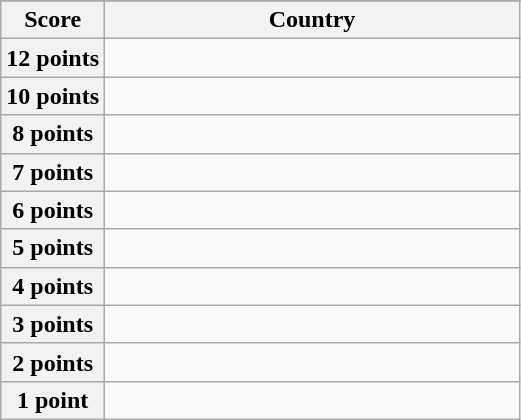<table class="wikitable">
<tr>
</tr>
<tr>
<th scope="col" width="20%">Score</th>
<th scope="col">Country</th>
</tr>
<tr>
<th scope="row">12 points</th>
<td></td>
</tr>
<tr>
<th scope="row">10 points</th>
<td></td>
</tr>
<tr>
<th scope="row">8 points</th>
<td></td>
</tr>
<tr>
<th scope="row">7 points</th>
<td></td>
</tr>
<tr>
<th scope="row">6 points</th>
<td></td>
</tr>
<tr>
<th scope="row">5 points</th>
<td></td>
</tr>
<tr>
<th scope="row">4 points</th>
<td></td>
</tr>
<tr>
<th scope="row">3 points</th>
<td></td>
</tr>
<tr>
<th scope="row">2 points</th>
<td></td>
</tr>
<tr>
<th scope="row">1 point</th>
<td></td>
</tr>
</table>
